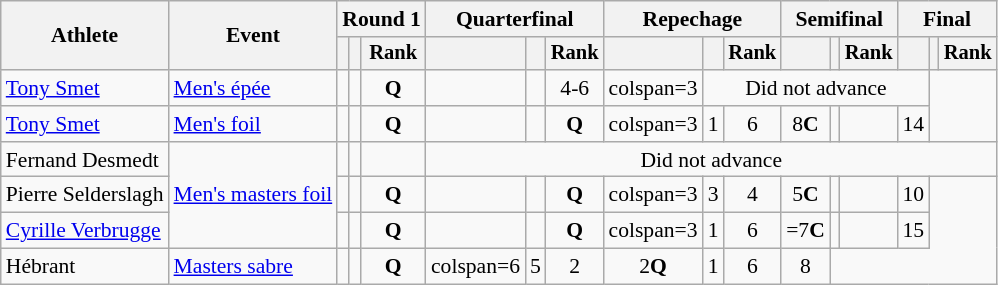<table class="wikitable" style="font-size:90%">
<tr>
<th rowspan="2">Athlete</th>
<th rowspan="2">Event</th>
<th colspan="3">Round 1</th>
<th colspan="3">Quarterfinal</th>
<th colspan="3">Repechage</th>
<th colspan="3">Semifinal</th>
<th colspan="3">Final</th>
</tr>
<tr style="font-size:95%">
<th></th>
<th></th>
<th>Rank</th>
<th></th>
<th></th>
<th>Rank</th>
<th></th>
<th></th>
<th>Rank</th>
<th></th>
<th></th>
<th>Rank</th>
<th></th>
<th></th>
<th>Rank</th>
</tr>
<tr align=center>
<td align=left><a href='#'>Tony Smet</a></td>
<td align=left><a href='#'>Men's épée</a></td>
<td></td>
<td></td>
<td><strong>Q</strong></td>
<td></td>
<td></td>
<td>4-6</td>
<td>colspan=3 </td>
<td colspan=6>Did not advance</td>
</tr>
<tr align=center>
<td align=left><a href='#'>Tony Smet</a></td>
<td align=left><a href='#'>Men's foil</a></td>
<td></td>
<td></td>
<td><strong>Q</strong></td>
<td></td>
<td></td>
<td><strong>Q</strong></td>
<td>colspan=3 </td>
<td>1</td>
<td>6</td>
<td>8<strong>C</strong></td>
<td></td>
<td></td>
<td>14</td>
</tr>
<tr align=center>
<td align=left>Fernand Desmedt</td>
<td align=left rowspan=3><a href='#'>Men's masters foil</a></td>
<td></td>
<td></td>
<td></td>
<td colspan=12>Did not advance</td>
</tr>
<tr align=center>
<td align=left>Pierre Selderslagh</td>
<td></td>
<td></td>
<td><strong>Q</strong></td>
<td></td>
<td></td>
<td><strong>Q</strong></td>
<td>colspan=3 </td>
<td>3</td>
<td>4</td>
<td>5<strong>C</strong></td>
<td></td>
<td></td>
<td>10</td>
</tr>
<tr align=center>
<td align=left><a href='#'>Cyrille Verbrugge</a></td>
<td></td>
<td></td>
<td><strong>Q</strong></td>
<td></td>
<td></td>
<td><strong>Q</strong></td>
<td>colspan=3 </td>
<td>1</td>
<td>6</td>
<td>=7<strong>C</strong></td>
<td></td>
<td></td>
<td>15</td>
</tr>
<tr align=center>
<td align=left>Hébrant</td>
<td align=left><a href='#'>Masters sabre</a></td>
<td></td>
<td></td>
<td><strong>Q</strong></td>
<td>colspan=6 </td>
<td>5</td>
<td>2</td>
<td>2<strong>Q</strong></td>
<td>1</td>
<td>6</td>
<td>8</td>
</tr>
</table>
